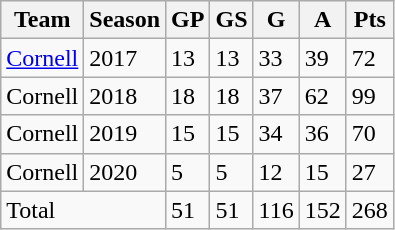<table class="wikitable">
<tr>
<th>Team</th>
<th>Season</th>
<th>GP</th>
<th>GS</th>
<th>G</th>
<th>A</th>
<th>Pts</th>
</tr>
<tr>
<td><a href='#'>Cornell</a></td>
<td>2017</td>
<td>13</td>
<td>13</td>
<td>33</td>
<td>39</td>
<td>72</td>
</tr>
<tr>
<td>Cornell</td>
<td>2018</td>
<td>18</td>
<td>18</td>
<td>37</td>
<td>62</td>
<td>99</td>
</tr>
<tr>
<td>Cornell</td>
<td>2019</td>
<td>15</td>
<td>15</td>
<td>34</td>
<td>36</td>
<td>70</td>
</tr>
<tr>
<td>Cornell</td>
<td>2020</td>
<td>5</td>
<td>5</td>
<td>12</td>
<td>15</td>
<td>27</td>
</tr>
<tr>
<td colspan="2">Total</td>
<td>51</td>
<td>51</td>
<td>116</td>
<td>152</td>
<td>268</td>
</tr>
</table>
